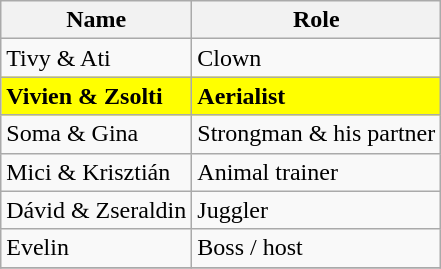<table class="wikitable">
<tr>
<th>Name</th>
<th>Role</th>
</tr>
<tr>
<td>Tivy & Ati</td>
<td>Clown</td>
</tr>
<tr>
<td style="background:yellow;"><strong>Vivien & Zsolti</strong></td>
<td style="background:yellow;"><strong>Aerialist</strong></td>
</tr>
<tr>
<td>Soma & Gina</td>
<td>Strongman & his partner</td>
</tr>
<tr>
<td>Mici & Krisztián</td>
<td>Animal trainer</td>
</tr>
<tr>
<td>Dávid & Zseraldin</td>
<td>Juggler</td>
</tr>
<tr>
<td>Evelin</td>
<td>Boss / host</td>
</tr>
<tr>
</tr>
</table>
